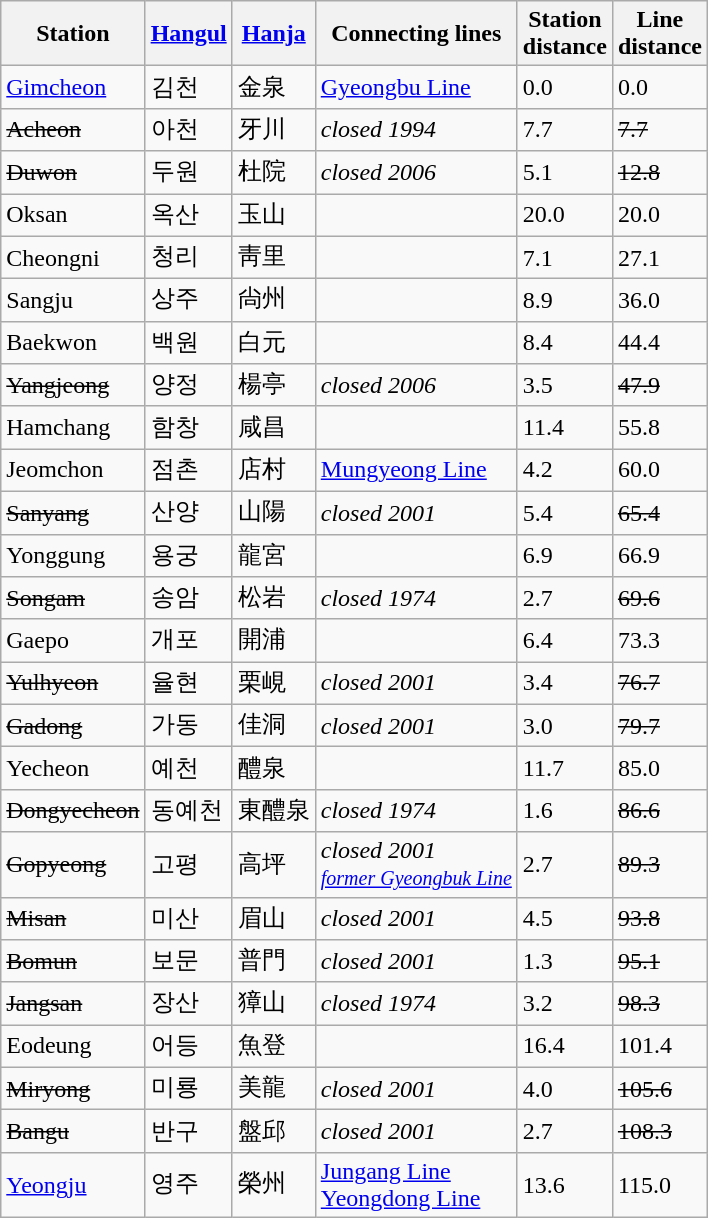<table class=wikitable>
<tr>
<th>Station</th>
<th><a href='#'>Hangul</a></th>
<th><a href='#'>Hanja</a></th>
<th>Connecting lines</th>
<th>Station<br>distance</th>
<th>Line<br>distance</th>
</tr>
<tr>
<td><a href='#'>Gimcheon</a></td>
<td>김천</td>
<td>金泉</td>
<td><a href='#'>Gyeongbu Line</a></td>
<td>0.0</td>
<td>0.0</td>
</tr>
<tr>
<td><s>Acheon</s></td>
<td>아천</td>
<td>牙川</td>
<td><em>closed 1994</em></td>
<td>7.7</td>
<td><s>7.7</s></td>
</tr>
<tr>
<td><s>Duwon</s></td>
<td>두원</td>
<td>杜院</td>
<td><em>closed 2006</em></td>
<td>5.1</td>
<td><s>12.8</s></td>
</tr>
<tr>
<td>Oksan</td>
<td>옥산</td>
<td>玉山</td>
<td></td>
<td>20.0</td>
<td>20.0</td>
</tr>
<tr>
<td>Cheongni</td>
<td>청리</td>
<td>靑里</td>
<td></td>
<td>7.1</td>
<td>27.1</td>
</tr>
<tr>
<td>Sangju</td>
<td>상주</td>
<td>尙州</td>
<td></td>
<td>8.9</td>
<td>36.0</td>
</tr>
<tr>
<td>Baekwon</td>
<td>백원</td>
<td>白元</td>
<td></td>
<td>8.4</td>
<td>44.4</td>
</tr>
<tr>
<td><s>Yangjeong</s></td>
<td>양정</td>
<td>楊亭</td>
<td><em>closed 2006</em></td>
<td>3.5</td>
<td><s>47.9</s></td>
</tr>
<tr>
<td>Hamchang</td>
<td>함창</td>
<td>咸昌</td>
<td></td>
<td>11.4</td>
<td>55.8</td>
</tr>
<tr>
<td>Jeomchon</td>
<td>점촌</td>
<td>店村</td>
<td><a href='#'>Mungyeong Line</a></td>
<td>4.2</td>
<td>60.0</td>
</tr>
<tr>
<td><s>Sanyang</s></td>
<td>산양</td>
<td>山陽</td>
<td><em>closed 2001</em></td>
<td>5.4</td>
<td><s>65.4</s></td>
</tr>
<tr>
<td>Yonggung</td>
<td>용궁</td>
<td>龍宮</td>
<td></td>
<td>6.9</td>
<td>66.9</td>
</tr>
<tr>
<td><s>Songam</s></td>
<td>송암</td>
<td>松岩</td>
<td><em>closed 1974</em></td>
<td>2.7</td>
<td><s>69.6</s></td>
</tr>
<tr>
<td>Gaepo</td>
<td>개포</td>
<td>開浦</td>
<td></td>
<td>6.4</td>
<td>73.3</td>
</tr>
<tr>
<td><s>Yulhyeon</s></td>
<td>율현</td>
<td>栗峴</td>
<td><em>closed 2001</em></td>
<td>3.4</td>
<td><s>76.7</s></td>
</tr>
<tr>
<td><s>Gadong</s></td>
<td>가동</td>
<td>佳洞</td>
<td><em>closed 2001</em></td>
<td>3.0</td>
<td><s>79.7</s></td>
</tr>
<tr>
<td>Yecheon</td>
<td>예천</td>
<td>醴泉</td>
<td></td>
<td>11.7</td>
<td>85.0</td>
</tr>
<tr>
<td><s>Dongyecheon</s></td>
<td>동예천</td>
<td>東醴泉</td>
<td><em>closed 1974</em></td>
<td>1.6</td>
<td><s>86.6</s></td>
</tr>
<tr>
<td><s>Gopyeong</s></td>
<td>고평</td>
<td>高坪</td>
<td><em>closed 2001</em><br><small><em><a href='#'>former Gyeongbuk Line</a></em></small></td>
<td>2.7</td>
<td><s>89.3</s></td>
</tr>
<tr>
<td><s>Misan</s></td>
<td>미산</td>
<td>眉山</td>
<td><em>closed 2001</em></td>
<td>4.5</td>
<td><s>93.8</s></td>
</tr>
<tr>
<td><s>Bomun</s></td>
<td>보문</td>
<td>普門</td>
<td><em>closed 2001</em></td>
<td>1.3</td>
<td><s>95.1</s></td>
</tr>
<tr>
<td><s>Jangsan</s></td>
<td>장산</td>
<td>獐山</td>
<td><em>closed 1974</em></td>
<td>3.2</td>
<td><s>98.3</s></td>
</tr>
<tr>
<td>Eodeung</td>
<td>어등</td>
<td>魚登</td>
<td></td>
<td>16.4</td>
<td>101.4</td>
</tr>
<tr>
<td><s>Miryong</s></td>
<td>미룡</td>
<td>美龍</td>
<td><em>closed 2001</em></td>
<td>4.0</td>
<td><s>105.6</s></td>
</tr>
<tr>
<td><s>Bangu</s></td>
<td>반구</td>
<td>盤邱</td>
<td><em>closed 2001</em></td>
<td>2.7</td>
<td><s>108.3</s></td>
</tr>
<tr>
<td><a href='#'>Yeongju</a></td>
<td>영주</td>
<td>榮州</td>
<td> <a href='#'>Jungang Line</a><br><a href='#'>Yeongdong Line</a></td>
<td>13.6</td>
<td>115.0</td>
</tr>
</table>
